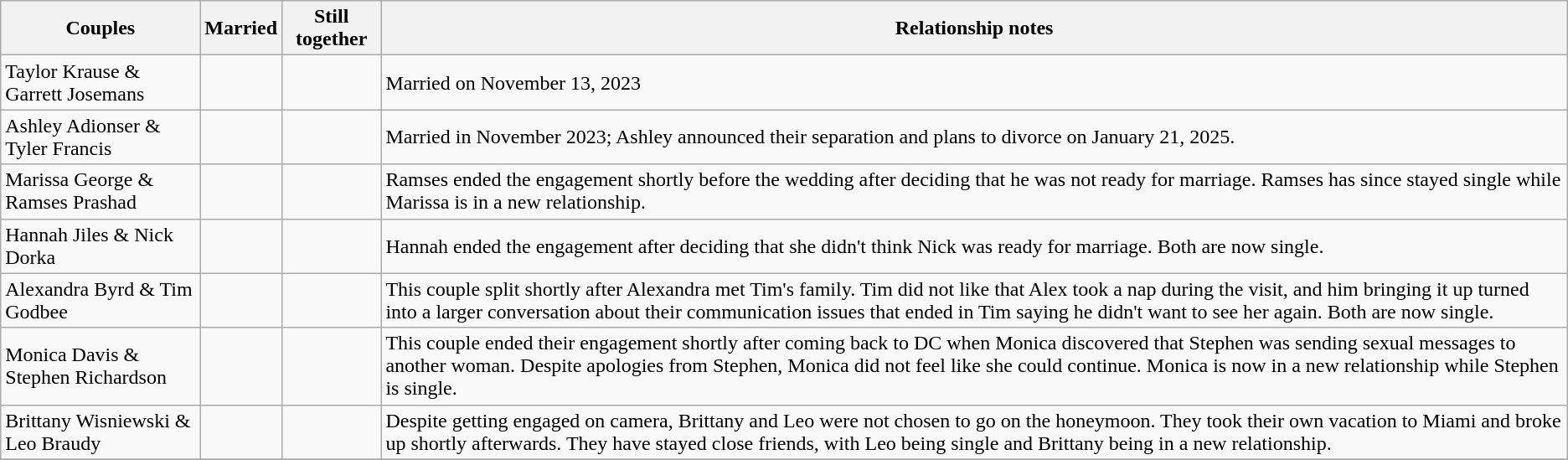<table class="wikitable">
<tr>
<th>Couples</th>
<th>Married</th>
<th>Still together</th>
<th>Relationship notes</th>
</tr>
<tr>
<td>Taylor Krause & Garrett Josemans</td>
<td></td>
<td></td>
<td>Married on November 13, 2023</td>
</tr>
<tr>
<td>Ashley Adionser & Tyler Francis</td>
<td></td>
<td></td>
<td>Married in November 2023; Ashley announced their separation and plans to divorce on January 21, 2025.</td>
</tr>
<tr>
<td>Marissa George & Ramses Prashad</td>
<td></td>
<td></td>
<td>Ramses ended the engagement shortly before the wedding after deciding that he was not ready for marriage. Ramses has since stayed single while Marissa is in a new relationship.</td>
</tr>
<tr>
<td>Hannah Jiles & Nick Dorka</td>
<td></td>
<td></td>
<td>Hannah ended the engagement after deciding that she didn't think Nick was ready for marriage. Both are now single.</td>
</tr>
<tr>
<td>Alexandra Byrd & Tim Godbee</td>
<td></td>
<td></td>
<td>This couple split shortly after Alexandra met Tim's family. Tim did not like that Alex took a nap during the visit, and him bringing it up turned into a larger conversation about their communication issues that ended in Tim saying he didn't want to see her again. Both are now single.</td>
</tr>
<tr>
<td>Monica Davis & Stephen Richardson</td>
<td></td>
<td></td>
<td>This couple ended their engagement shortly after coming back to DC when Monica discovered that Stephen was sending sexual messages to another woman. Despite apologies from Stephen, Monica did not feel like she could continue. Monica is now in a new relationship while Stephen is single.</td>
</tr>
<tr>
<td>Brittany Wisniewski & Leo Braudy</td>
<td></td>
<td></td>
<td>Despite getting engaged on camera, Brittany and Leo were not chosen to go on the honeymoon. They took their own vacation to Miami and broke up shortly afterwards. They have stayed close friends, with Leo being single and Brittany being in a new relationship.</td>
</tr>
<tr>
</tr>
</table>
